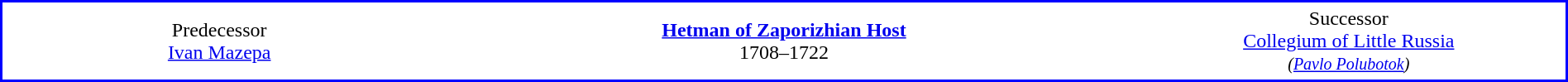<table style="clear:both; background-color: white; border-style: solid; border-color:blue; border-width:2px; vertical-align:top; text-align:center; border-collapse: collapse;width:100%;margin-top:3px;" cellpadding="4" cellspacing"0">
<tr>
<td width="25%">Predecessor<br><a href='#'>Ivan Mazepa</a></td>
<td width="10%"></td>
<td width="20%"><strong><a href='#'>Hetman of Zaporizhian Host</a></strong><br>1708–1722</td>
<td width="10%"></td>
<td width="25%">Successor<br><a href='#'>Collegium of Little Russia</a><br><small><em>(<a href='#'>Pavlo Polubotok</a>)</em></small></td>
</tr>
</table>
